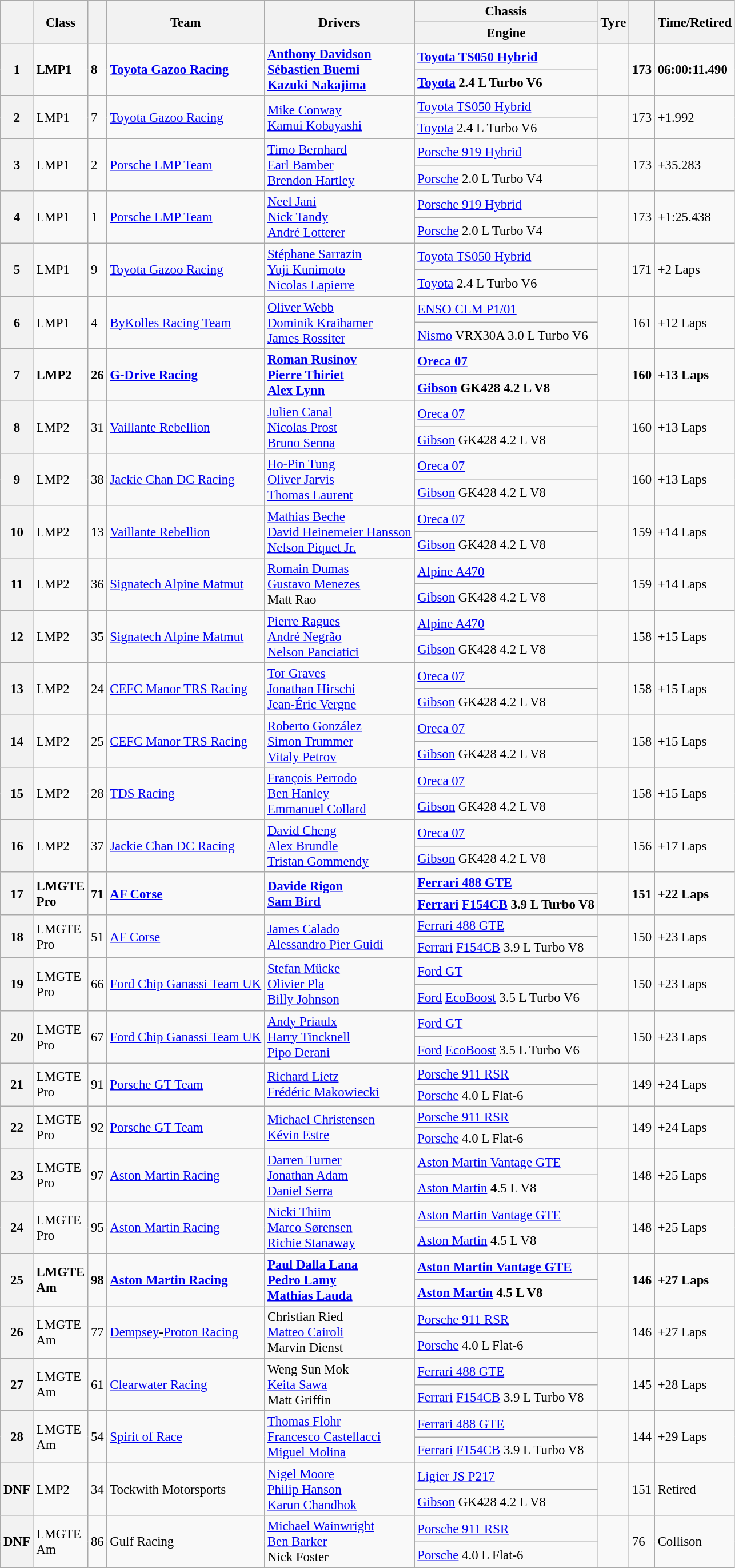<table class="wikitable" style="font-size: 95%;">
<tr>
<th rowspan=2></th>
<th rowspan=2>Class</th>
<th rowspan=2></th>
<th rowspan=2>Team</th>
<th rowspan=2>Drivers</th>
<th scope="col">Chassis</th>
<th rowspan=2>Tyre</th>
<th rowspan=2></th>
<th rowspan=2>Time/Retired</th>
</tr>
<tr>
<th>Engine</th>
</tr>
<tr style="font-weight:bold">
<th rowspan=2>1</th>
<td rowspan=2>LMP1</td>
<td rowspan=2>8</td>
<td rowspan=2> <a href='#'>Toyota Gazoo Racing</a></td>
<td rowspan=2> <a href='#'>Anthony Davidson</a><br> <a href='#'>Sébastien Buemi</a><br> <a href='#'>Kazuki Nakajima</a></td>
<td><a href='#'>Toyota TS050 Hybrid</a></td>
<td rowspan=2></td>
<td rowspan=2>173</td>
<td rowspan=2>06:00:11.490</td>
</tr>
<tr style="font-weight:bold">
<td><a href='#'>Toyota</a> 2.4 L Turbo V6</td>
</tr>
<tr>
<th rowspan=2>2</th>
<td rowspan=2>LMP1</td>
<td rowspan=2>7</td>
<td rowspan=2> <a href='#'>Toyota Gazoo Racing</a></td>
<td rowspan=2> <a href='#'>Mike Conway</a><br> <a href='#'>Kamui Kobayashi</a></td>
<td><a href='#'>Toyota TS050 Hybrid</a></td>
<td rowspan=2></td>
<td rowspan=2>173</td>
<td rowspan=2>+1.992</td>
</tr>
<tr>
<td><a href='#'>Toyota</a> 2.4 L Turbo V6</td>
</tr>
<tr>
<th rowspan=2>3</th>
<td rowspan=2>LMP1</td>
<td rowspan=2>2</td>
<td rowspan=2> <a href='#'>Porsche LMP Team</a></td>
<td rowspan=2> <a href='#'>Timo Bernhard</a><br> <a href='#'>Earl Bamber</a><br> <a href='#'>Brendon Hartley</a></td>
<td><a href='#'>Porsche 919 Hybrid</a></td>
<td rowspan=2></td>
<td rowspan=2>173</td>
<td rowspan=2>+35.283</td>
</tr>
<tr>
<td><a href='#'>Porsche</a> 2.0 L Turbo V4</td>
</tr>
<tr>
<th rowspan=2>4</th>
<td rowspan=2>LMP1</td>
<td rowspan=2>1</td>
<td rowspan=2> <a href='#'>Porsche LMP Team</a></td>
<td rowspan=2> <a href='#'>Neel Jani</a><br> <a href='#'>Nick Tandy</a><br> <a href='#'>André Lotterer</a></td>
<td><a href='#'>Porsche 919 Hybrid</a></td>
<td rowspan=2></td>
<td rowspan=2>173</td>
<td rowspan=2>+1:25.438</td>
</tr>
<tr>
<td><a href='#'>Porsche</a> 2.0 L Turbo V4</td>
</tr>
<tr>
<th rowspan=2>5</th>
<td rowspan=2>LMP1</td>
<td rowspan=2>9</td>
<td rowspan=2> <a href='#'>Toyota Gazoo Racing</a></td>
<td rowspan=2> <a href='#'>Stéphane Sarrazin</a><br> <a href='#'>Yuji Kunimoto</a><br> <a href='#'>Nicolas Lapierre</a></td>
<td><a href='#'>Toyota TS050 Hybrid</a></td>
<td rowspan=2></td>
<td rowspan=2>171</td>
<td rowspan=2>+2 Laps</td>
</tr>
<tr>
<td><a href='#'>Toyota</a> 2.4 L Turbo V6</td>
</tr>
<tr>
<th rowspan=2>6</th>
<td rowspan=2>LMP1</td>
<td rowspan=2>4</td>
<td rowspan=2> <a href='#'>ByKolles Racing Team</a></td>
<td rowspan=2> <a href='#'>Oliver Webb</a><br> <a href='#'>Dominik Kraihamer</a><br> <a href='#'>James Rossiter</a></td>
<td><a href='#'>ENSO CLM P1/01</a></td>
<td rowspan=2></td>
<td rowspan=2>161</td>
<td rowspan=2>+12 Laps</td>
</tr>
<tr>
<td><a href='#'>Nismo</a> VRX30A 3.0 L Turbo V6</td>
</tr>
<tr style="font-weight:bold">
<th rowspan=2>7</th>
<td rowspan=2>LMP2</td>
<td rowspan=2>26</td>
<td rowspan=2> <a href='#'>G-Drive Racing</a></td>
<td rowspan=2> <a href='#'>Roman Rusinov</a><br> <a href='#'>Pierre Thiriet</a><br> <a href='#'>Alex Lynn</a></td>
<td><a href='#'>Oreca 07</a></td>
<td rowspan=2></td>
<td rowspan=2>160</td>
<td rowspan=2>+13 Laps</td>
</tr>
<tr style="font-weight:bold">
<td><a href='#'>Gibson</a> GK428 4.2 L V8</td>
</tr>
<tr>
<th rowspan=2>8</th>
<td rowspan=2>LMP2</td>
<td rowspan=2>31</td>
<td rowspan=2> <a href='#'>Vaillante Rebellion</a></td>
<td rowspan=2> <a href='#'>Julien Canal</a><br> <a href='#'>Nicolas Prost</a><br> <a href='#'>Bruno Senna</a></td>
<td><a href='#'>Oreca 07</a></td>
<td rowspan=2></td>
<td rowspan=2>160</td>
<td rowspan=2>+13 Laps</td>
</tr>
<tr>
<td><a href='#'>Gibson</a> GK428 4.2 L V8</td>
</tr>
<tr>
<th rowspan=2>9</th>
<td rowspan=2>LMP2</td>
<td rowspan=2>38</td>
<td rowspan=2> <a href='#'>Jackie Chan DC Racing</a></td>
<td rowspan=2> <a href='#'>Ho-Pin Tung</a><br> <a href='#'>Oliver Jarvis</a><br> <a href='#'>Thomas Laurent</a></td>
<td><a href='#'>Oreca 07</a></td>
<td rowspan=2></td>
<td rowspan=2>160</td>
<td rowspan=2>+13 Laps</td>
</tr>
<tr>
<td><a href='#'>Gibson</a> GK428 4.2 L V8</td>
</tr>
<tr>
<th rowspan=2>10</th>
<td rowspan=2>LMP2</td>
<td rowspan=2>13</td>
<td rowspan=2> <a href='#'>Vaillante Rebellion</a></td>
<td rowspan=2> <a href='#'>Mathias Beche</a><br> <a href='#'>David Heinemeier Hansson</a><br> <a href='#'>Nelson Piquet Jr.</a></td>
<td><a href='#'>Oreca 07</a></td>
<td rowspan=2></td>
<td rowspan=2>159</td>
<td rowspan=2>+14 Laps</td>
</tr>
<tr>
<td><a href='#'>Gibson</a> GK428 4.2 L V8</td>
</tr>
<tr>
<th rowspan=2>11</th>
<td rowspan=2>LMP2</td>
<td rowspan=2>36</td>
<td rowspan=2> <a href='#'>Signatech Alpine Matmut</a></td>
<td rowspan=2> <a href='#'>Romain Dumas</a><br> <a href='#'>Gustavo Menezes</a><br> Matt Rao</td>
<td><a href='#'>Alpine A470</a></td>
<td rowspan=2></td>
<td rowspan=2>159</td>
<td rowspan=2>+14 Laps</td>
</tr>
<tr>
<td><a href='#'>Gibson</a> GK428 4.2 L V8</td>
</tr>
<tr>
<th rowspan=2>12</th>
<td rowspan=2>LMP2</td>
<td rowspan=2>35</td>
<td rowspan=2> <a href='#'>Signatech Alpine Matmut</a></td>
<td rowspan=2> <a href='#'>Pierre Ragues</a><br> <a href='#'>André Negrão</a><br> <a href='#'>Nelson Panciatici</a></td>
<td><a href='#'>Alpine A470</a></td>
<td rowspan=2></td>
<td rowspan=2>158</td>
<td rowspan=2>+15 Laps</td>
</tr>
<tr>
<td><a href='#'>Gibson</a> GK428 4.2 L V8</td>
</tr>
<tr>
<th rowspan=2>13</th>
<td rowspan=2>LMP2</td>
<td rowspan=2>24</td>
<td rowspan=2> <a href='#'>CEFC Manor TRS Racing</a></td>
<td rowspan=2> <a href='#'>Tor Graves</a><br> <a href='#'>Jonathan Hirschi</a><br> <a href='#'>Jean-Éric Vergne</a></td>
<td><a href='#'>Oreca 07</a></td>
<td rowspan=2></td>
<td rowspan=2>158</td>
<td rowspan=2>+15 Laps</td>
</tr>
<tr>
<td><a href='#'>Gibson</a> GK428 4.2 L V8</td>
</tr>
<tr>
<th rowspan=2>14</th>
<td rowspan=2>LMP2</td>
<td rowspan=2>25</td>
<td rowspan=2> <a href='#'>CEFC Manor TRS Racing</a></td>
<td rowspan=2> <a href='#'>Roberto González</a><br> <a href='#'>Simon Trummer</a><br> <a href='#'>Vitaly Petrov</a></td>
<td><a href='#'>Oreca 07</a></td>
<td rowspan=2></td>
<td rowspan=2>158</td>
<td rowspan=2>+15 Laps</td>
</tr>
<tr>
<td><a href='#'>Gibson</a> GK428 4.2 L V8</td>
</tr>
<tr>
<th rowspan=2>15</th>
<td rowspan=2>LMP2</td>
<td rowspan=2>28</td>
<td rowspan=2> <a href='#'>TDS Racing</a></td>
<td rowspan=2> <a href='#'>François Perrodo</a><br> <a href='#'>Ben Hanley</a><br> <a href='#'>Emmanuel Collard</a></td>
<td><a href='#'>Oreca 07</a></td>
<td rowspan=2></td>
<td rowspan=2>158</td>
<td rowspan=2>+15 Laps</td>
</tr>
<tr>
<td><a href='#'>Gibson</a> GK428 4.2 L V8</td>
</tr>
<tr>
<th rowspan=2>16</th>
<td rowspan=2>LMP2</td>
<td rowspan=2>37</td>
<td rowspan=2> <a href='#'>Jackie Chan DC Racing</a></td>
<td rowspan=2> <a href='#'>David Cheng</a><br> <a href='#'>Alex Brundle</a><br> <a href='#'>Tristan Gommendy</a></td>
<td><a href='#'>Oreca 07</a></td>
<td rowspan=2></td>
<td rowspan=2>156</td>
<td rowspan=2>+17 Laps</td>
</tr>
<tr>
<td><a href='#'>Gibson</a> GK428 4.2 L V8</td>
</tr>
<tr style="font-weight:bold">
<th rowspan=2>17</th>
<td rowspan=2>LMGTE<br>Pro</td>
<td rowspan=2>71</td>
<td rowspan=2> <a href='#'>AF Corse</a></td>
<td rowspan=2> <a href='#'>Davide Rigon</a><br> <a href='#'>Sam Bird</a></td>
<td><a href='#'>Ferrari 488 GTE</a></td>
<td rowspan=2></td>
<td rowspan=2>151</td>
<td rowspan=2>+22 Laps</td>
</tr>
<tr style="font-weight:bold">
<td><a href='#'>Ferrari</a> <a href='#'>F154CB</a> 3.9 L Turbo V8</td>
</tr>
<tr>
<th rowspan=2>18</th>
<td rowspan=2>LMGTE<br>Pro</td>
<td rowspan=2>51</td>
<td rowspan=2> <a href='#'>AF Corse</a></td>
<td rowspan=2> <a href='#'>James Calado</a><br> <a href='#'>Alessandro Pier Guidi</a></td>
<td><a href='#'>Ferrari 488 GTE</a></td>
<td rowspan=2></td>
<td rowspan=2>150</td>
<td rowspan=2>+23 Laps</td>
</tr>
<tr>
<td><a href='#'>Ferrari</a> <a href='#'>F154CB</a> 3.9 L Turbo V8</td>
</tr>
<tr>
<th rowspan=2>19</th>
<td rowspan=2>LMGTE<br>Pro</td>
<td rowspan=2>66</td>
<td rowspan=2> <a href='#'>Ford Chip Ganassi Team UK</a></td>
<td rowspan=2> <a href='#'>Stefan Mücke</a><br> <a href='#'>Olivier Pla</a><br> <a href='#'>Billy Johnson</a></td>
<td><a href='#'>Ford GT</a></td>
<td rowspan=2></td>
<td rowspan=2>150</td>
<td rowspan=2>+23 Laps</td>
</tr>
<tr>
<td><a href='#'>Ford</a> <a href='#'>EcoBoost</a> 3.5 L Turbo V6</td>
</tr>
<tr>
<th rowspan=2>20</th>
<td rowspan=2>LMGTE<br>Pro</td>
<td rowspan=2>67</td>
<td rowspan=2> <a href='#'>Ford Chip Ganassi Team UK</a></td>
<td rowspan=2> <a href='#'>Andy Priaulx</a><br> <a href='#'>Harry Tincknell</a><br> <a href='#'>Pipo Derani</a></td>
<td><a href='#'>Ford GT</a></td>
<td rowspan=2></td>
<td rowspan=2>150</td>
<td rowspan=2>+23 Laps</td>
</tr>
<tr>
<td><a href='#'>Ford</a> <a href='#'>EcoBoost</a> 3.5 L Turbo V6</td>
</tr>
<tr>
<th rowspan=2>21</th>
<td rowspan=2>LMGTE<br>Pro</td>
<td rowspan=2>91</td>
<td rowspan=2> <a href='#'>Porsche GT Team</a></td>
<td rowspan=2> <a href='#'>Richard Lietz</a><br> <a href='#'>Frédéric Makowiecki</a></td>
<td><a href='#'>Porsche 911 RSR</a></td>
<td rowspan=2></td>
<td rowspan=2>149</td>
<td rowspan=2>+24 Laps</td>
</tr>
<tr>
<td><a href='#'>Porsche</a> 4.0 L Flat-6</td>
</tr>
<tr>
<th rowspan=2>22</th>
<td rowspan=2>LMGTE<br>Pro</td>
<td rowspan=2>92</td>
<td rowspan=2> <a href='#'>Porsche GT Team</a></td>
<td rowspan=2> <a href='#'>Michael Christensen</a><br> <a href='#'>Kévin Estre</a></td>
<td><a href='#'>Porsche 911 RSR</a></td>
<td rowspan=2></td>
<td rowspan=2>149</td>
<td rowspan=2>+24 Laps</td>
</tr>
<tr>
<td><a href='#'>Porsche</a> 4.0 L Flat-6</td>
</tr>
<tr>
<th rowspan=2>23</th>
<td rowspan=2>LMGTE<br>Pro</td>
<td rowspan=2>97</td>
<td rowspan=2> <a href='#'>Aston Martin Racing</a></td>
<td rowspan=2> <a href='#'>Darren Turner</a><br> <a href='#'>Jonathan Adam</a><br> <a href='#'>Daniel Serra</a></td>
<td><a href='#'>Aston Martin Vantage GTE</a></td>
<td rowspan=2></td>
<td rowspan=2>148</td>
<td rowspan=2>+25 Laps</td>
</tr>
<tr>
<td><a href='#'>Aston Martin</a> 4.5 L V8</td>
</tr>
<tr>
<th rowspan=2>24</th>
<td rowspan=2>LMGTE<br>Pro</td>
<td rowspan=2>95</td>
<td rowspan=2> <a href='#'>Aston Martin Racing</a></td>
<td rowspan=2> <a href='#'>Nicki Thiim</a><br> <a href='#'>Marco Sørensen</a><br> <a href='#'>Richie Stanaway</a></td>
<td><a href='#'>Aston Martin Vantage GTE</a></td>
<td rowspan=2></td>
<td rowspan=2>148</td>
<td rowspan=2>+25 Laps</td>
</tr>
<tr>
<td><a href='#'>Aston Martin</a> 4.5 L V8</td>
</tr>
<tr style="font-weight:bold">
<th rowspan=2>25</th>
<td rowspan=2>LMGTE<br>Am</td>
<td rowspan=2>98</td>
<td rowspan=2> <a href='#'>Aston Martin Racing</a></td>
<td rowspan=2> <a href='#'>Paul Dalla Lana</a><br> <a href='#'>Pedro Lamy</a><br> <a href='#'>Mathias Lauda</a></td>
<td><a href='#'>Aston Martin Vantage GTE</a></td>
<td rowspan=2></td>
<td rowspan=2>146</td>
<td rowspan=2>+27 Laps</td>
</tr>
<tr style="font-weight:bold">
<td><a href='#'>Aston Martin</a> 4.5 L V8</td>
</tr>
<tr>
<th rowspan=2>26</th>
<td rowspan=2>LMGTE<br>Am</td>
<td rowspan=2>77</td>
<td rowspan=2> <a href='#'>Dempsey</a>-<a href='#'>Proton Racing</a></td>
<td rowspan=2> Christian Ried<br> <a href='#'>Matteo Cairoli</a><br> Marvin Dienst</td>
<td><a href='#'>Porsche 911 RSR</a></td>
<td rowspan=2></td>
<td rowspan=2>146</td>
<td rowspan=2>+27 Laps</td>
</tr>
<tr>
<td><a href='#'>Porsche</a> 4.0 L Flat-6</td>
</tr>
<tr>
<th rowspan=2>27</th>
<td rowspan=2>LMGTE<br>Am</td>
<td rowspan=2>61</td>
<td rowspan=2> <a href='#'>Clearwater Racing</a></td>
<td rowspan=2> Weng Sun Mok<br> <a href='#'>Keita Sawa</a><br> Matt Griffin</td>
<td><a href='#'>Ferrari 488 GTE</a></td>
<td rowspan=2></td>
<td rowspan=2>145</td>
<td rowspan=2>+28 Laps</td>
</tr>
<tr>
<td><a href='#'>Ferrari</a> <a href='#'>F154CB</a> 3.9 L Turbo V8</td>
</tr>
<tr>
<th rowspan=2>28</th>
<td rowspan=2>LMGTE<br>Am</td>
<td rowspan=2>54</td>
<td rowspan=2> <a href='#'>Spirit of Race</a></td>
<td rowspan=2> <a href='#'>Thomas Flohr</a><br> <a href='#'>Francesco Castellacci</a><br> <a href='#'>Miguel Molina</a></td>
<td><a href='#'>Ferrari 488 GTE</a></td>
<td rowspan=2></td>
<td rowspan=2>144</td>
<td rowspan=2>+29 Laps</td>
</tr>
<tr>
<td><a href='#'>Ferrari</a> <a href='#'>F154CB</a> 3.9 L Turbo V8</td>
</tr>
<tr>
<th rowspan=2>DNF</th>
<td rowspan=2>LMP2</td>
<td rowspan=2>34</td>
<td rowspan=2> Tockwith Motorsports</td>
<td rowspan=2> <a href='#'>Nigel Moore</a><br> <a href='#'>Philip Hanson</a><br> <a href='#'>Karun Chandhok</a></td>
<td><a href='#'>Ligier JS P217</a></td>
<td rowspan=2></td>
<td rowspan=2>151</td>
<td rowspan=2>Retired</td>
</tr>
<tr>
<td><a href='#'>Gibson</a> GK428 4.2 L V8</td>
</tr>
<tr>
<th rowspan=2>DNF</th>
<td rowspan=2>LMGTE<br>Am</td>
<td rowspan=2>86</td>
<td rowspan=2> Gulf Racing</td>
<td rowspan=2> <a href='#'>Michael Wainwright</a><br> <a href='#'>Ben Barker</a><br> Nick Foster</td>
<td><a href='#'>Porsche 911 RSR</a></td>
<td rowspan=2></td>
<td rowspan=2>76</td>
<td rowspan=2>Collison</td>
</tr>
<tr>
<td><a href='#'>Porsche</a> 4.0 L Flat-6</td>
</tr>
</table>
